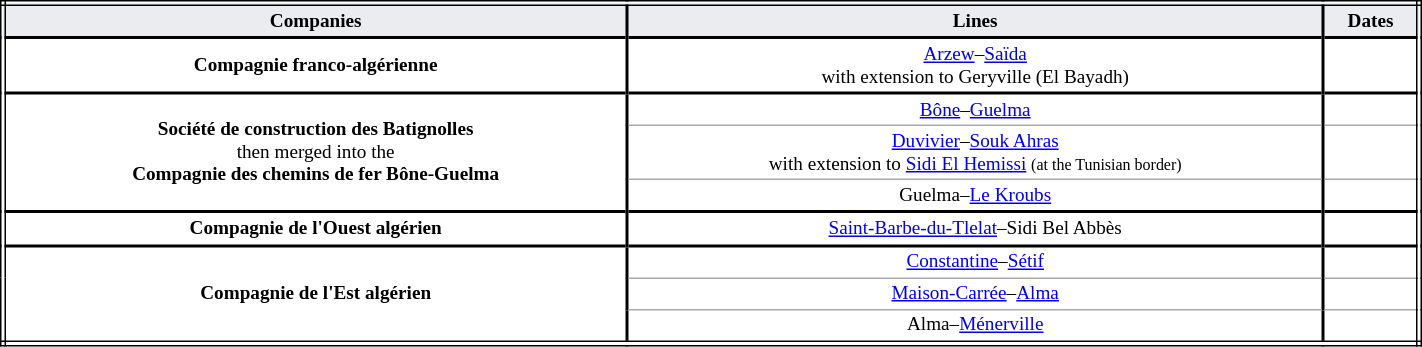<table class="wikitable center" style="border:4px double black; text-align:center; background-color: white; font-size: 80% ; width:75%;">
<tr style="background-color: #EAECF0;">
<td style="border-right:2px solid black; "><strong>Companies</strong></td>
<td style="border-right:2px solid black; "><strong>Lines</strong></td>
<td style="border-right:2px solid black; "><strong>Dates</strong></td>
</tr>
<tr style="border-top :2px solid black;">
<td rowspan="1"><strong>Compagnie franco-algérienne</strong></td>
<td style="border-left :2px solid black;"><a href='#'>Arzew</a>–<a href='#'>Saïda</a><br>with extension to Geryville (El Bayadh)</td>
<td style="border-left :2px solid black;"></td>
</tr>
<tr style="border-top :2px solid black;">
<td rowspan="3"><strong>Société de construction des Batignolles</strong><br>then merged into the<br><strong>Compagnie des chemins de fer Bône-Guelma</strong></td>
<td style="border-left :2px solid black;"><a href='#'>Bône</a>–<a href='#'>Guelma</a></td>
<td style="border-left :2px solid black;"></td>
</tr>
<tr>
<td style="border-left :2px solid black;"><a href='#'>Duvivier</a>–<a href='#'>Souk Ahras</a><br>with extension to <a href='#'>Sidi El Hemissi</a>
<small>(at the Tunisian border)</small></td>
<td style="border-left :2px solid black;"></td>
</tr>
<tr>
<td style="border-left :2px solid black;">Guelma–<a href='#'>Le Kroubs</a></td>
<td style="border-left :2px solid black;"></td>
</tr>
<tr style="border-top :2px solid black;">
<td rowspan="1"><strong>Compagnie de l'Ouest algérien</strong></td>
<td style="border-left :2px solid black;"><a href='#'>Saint-Barbe-du-Tlelat</a>–Sidi Bel Abbès</td>
<td style="border-left :2px solid black;"></td>
</tr>
<tr style="border-top :2px solid black;">
<td rowspan="3"><strong>Compagnie de l'Est algérien</strong></td>
<td style="border-left :2px solid black;"><a href='#'>Constantine</a>–<a href='#'>Sétif</a></td>
<td style="border-left :2px solid black;"></td>
</tr>
<tr>
<td style="border-left :2px solid black;"><a href='#'>Maison-Carrée</a>–<a href='#'>Alma</a></td>
<td style="border-left :2px solid black;"></td>
</tr>
<tr>
<td style="border-left :2px solid black;">Alma–<a href='#'>Ménerville</a></td>
<td style="border-left :2px solid black;"></td>
</tr>
</table>
